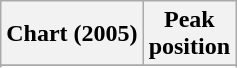<table class="wikitable sortable plainrowheaders" style="text-align:center">
<tr>
<th scope="col">Chart (2005)</th>
<th scope="col">Peak<br> position</th>
</tr>
<tr>
</tr>
<tr>
</tr>
<tr>
</tr>
</table>
